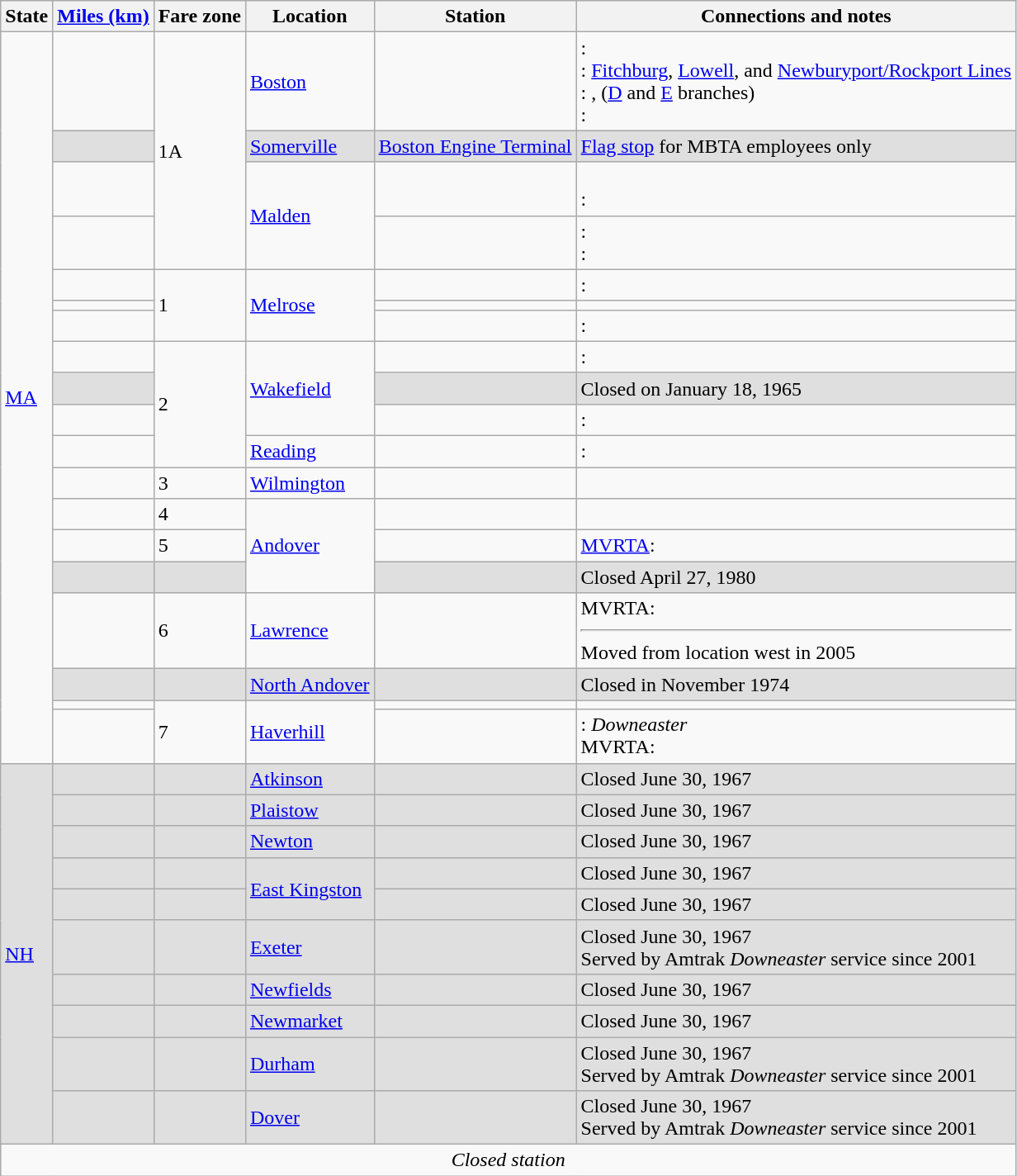<table class="wikitable">
<tr>
<th>State</th>
<th><a href='#'>Miles (km)</a></th>
<th>Fare zone</th>
<th>Location</th>
<th>Station</th>
<th>Connections and notes</th>
</tr>
<tr>
<td rowspan=19><a href='#'>MA</a></td>
<td></td>
<td rowspan=4>1A</td>
<td><a href='#'>Boston</a></td>
<td> </td>
<td>: <br>: <a href='#'>Fitchburg</a>, <a href='#'>Lowell</a>, and <a href='#'>Newburyport/Rockport Lines</a><br>: ,  (<a href='#'>D</a> and <a href='#'>E</a> branches)<br>: <br> </td>
</tr>
<tr bgcolor=dfdfdf>
<td></td>
<td><a href='#'>Somerville</a></td>
<td><a href='#'>Boston Engine Terminal</a></td>
<td><a href='#'>Flag stop</a> for MBTA employees only</td>
</tr>
<tr>
<td></td>
<td Rowspan=2><a href='#'>Malden</a></td>
<td> </td>
<td> <br>: </td>
</tr>
<tr>
<td></td>
<td> </td>
<td>: <br>: </td>
</tr>
<tr>
<td></td>
<td rowspan=3>1</td>
<td rowspan=3><a href='#'>Melrose</a></td>
<td></td>
<td>: </td>
</tr>
<tr>
<td></td>
<td></td>
<td></td>
</tr>
<tr>
<td></td>
<td> </td>
<td>: </td>
</tr>
<tr>
<td></td>
<td rowspan=4>2</td>
<td rowspan=3><a href='#'>Wakefield</a></td>
<td></td>
<td>: </td>
</tr>
<tr bgcolor=dfdfdf>
<td></td>
<td></td>
<td>Closed on January 18, 1965</td>
</tr>
<tr>
<td></td>
<td></td>
<td>: </td>
</tr>
<tr>
<td></td>
<td><a href='#'>Reading</a></td>
<td> </td>
<td>: </td>
</tr>
<tr>
<td></td>
<td>3</td>
<td><a href='#'>Wilmington</a></td>
<td></td>
<td></td>
</tr>
<tr>
<td></td>
<td>4</td>
<td rowspan=3><a href='#'>Andover</a></td>
<td> </td>
<td></td>
</tr>
<tr>
<td></td>
<td>5</td>
<td> </td>
<td> <a href='#'>MVRTA</a>: </td>
</tr>
<tr bgcolor=dfdfdf>
<td></td>
<td></td>
<td></td>
<td>Closed April 27, 1980</td>
</tr>
<tr>
<td></td>
<td>6</td>
<td><a href='#'>Lawrence</a></td>
<td> </td>
<td> MVRTA: <hr>Moved from location  west in 2005</td>
</tr>
<tr bgcolor=dfdfdf>
<td></td>
<td></td>
<td><a href='#'>North Andover</a></td>
<td></td>
<td>Closed in November 1974</td>
</tr>
<tr>
<td></td>
<td rowspan=2>7</td>
<td rowspan=2><a href='#'>Haverhill</a></td>
<td> </td>
<td></td>
</tr>
<tr>
<td></td>
<td> </td>
<td>: <em>Downeaster</em><br> MVRTA: </td>
</tr>
<tr bgcolor=dfdfdf>
<td rowspan=10><a href='#'>NH</a></td>
<td></td>
<td></td>
<td><a href='#'>Atkinson</a></td>
<td></td>
<td>Closed June 30, 1967</td>
</tr>
<tr bgcolor=dfdfdf>
<td></td>
<td></td>
<td><a href='#'>Plaistow</a></td>
<td></td>
<td>Closed June 30, 1967</td>
</tr>
<tr bgcolor=dfdfdf>
<td></td>
<td></td>
<td><a href='#'>Newton</a></td>
<td></td>
<td>Closed June 30, 1967</td>
</tr>
<tr bgcolor=dfdfdf>
<td></td>
<td></td>
<td rowspan=2><a href='#'>East Kingston</a></td>
<td></td>
<td>Closed June 30, 1967</td>
</tr>
<tr bgcolor=dfdfdf>
<td></td>
<td></td>
<td></td>
<td>Closed June 30, 1967</td>
</tr>
<tr bgcolor=dfdfdf>
<td></td>
<td></td>
<td><a href='#'>Exeter</a></td>
<td></td>
<td>Closed June 30, 1967<br>Served by Amtrak <em>Downeaster</em> service since 2001</td>
</tr>
<tr bgcolor=dfdfdf>
<td></td>
<td></td>
<td><a href='#'>Newfields</a></td>
<td></td>
<td>Closed June 30, 1967</td>
</tr>
<tr bgcolor=dfdfdf>
<td></td>
<td></td>
<td><a href='#'>Newmarket</a></td>
<td></td>
<td>Closed June 30, 1967</td>
</tr>
<tr bgcolor=dfdfdf>
<td></td>
<td></td>
<td><a href='#'>Durham</a></td>
<td></td>
<td>Closed June 30, 1967<br>Served by Amtrak <em>Downeaster</em> service since 2001</td>
</tr>
<tr bgcolor=dfdfdf>
<td></td>
<td></td>
<td><a href='#'>Dover</a></td>
<td></td>
<td>Closed June 30, 1967<br>Served by Amtrak <em>Downeaster</em> service since 2001</td>
</tr>
<tr>
<td colspan=6 align=center><em> Closed station</em></td>
</tr>
</table>
